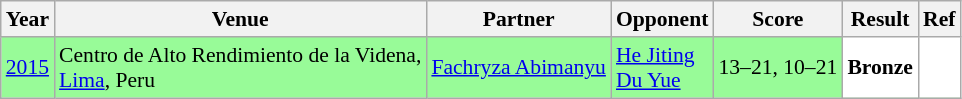<table class="sortable wikitable" style="font-size: 90%">
<tr>
<th>Year</th>
<th>Venue</th>
<th>Partner</th>
<th>Opponent</th>
<th>Score</th>
<th>Result</th>
<th>Ref</th>
</tr>
<tr style="background:#98FB98">
<td align="center"><a href='#'>2015</a></td>
<td align="left">Centro de Alto Rendimiento de la Videna,<br><a href='#'>Lima</a>, Peru</td>
<td align="left"> <a href='#'>Fachryza Abimanyu</a></td>
<td align="left"> <a href='#'>He Jiting</a><br> <a href='#'>Du Yue</a></td>
<td align="left">13–21, 10–21</td>
<td style="text-align:left; background:white"> <strong>Bronze</strong></td>
<td style="text-align:center; background:white"></td>
</tr>
</table>
